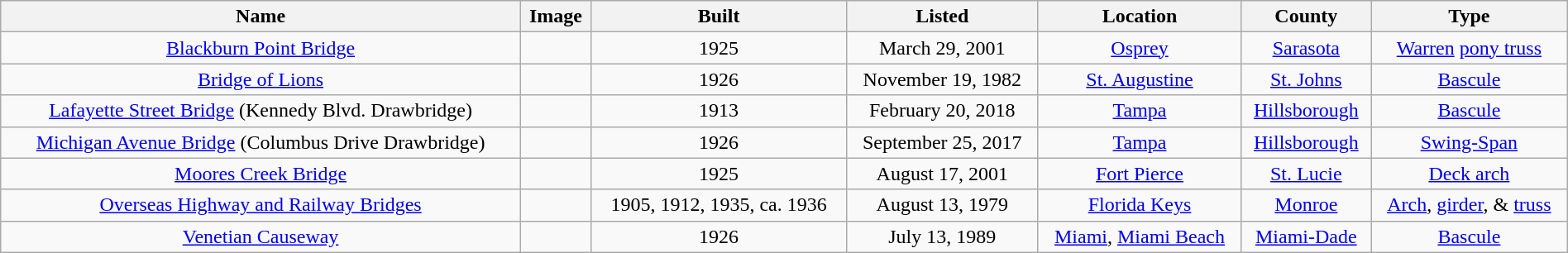<table class="wikitable sortable" style="width:100%; text-align: center">
<tr>
<th>Name</th>
<th>Image</th>
<th>Built</th>
<th>Listed</th>
<th>Location</th>
<th>County</th>
<th>Type</th>
</tr>
<tr>
<td><a href='#'>Blackburn Point Bridge</a></td>
<td></td>
<td>1925</td>
<td>March 29, 2001</td>
<td><a href='#'>Osprey</a><br><small></small></td>
<td><a href='#'>Sarasota</a></td>
<td><a href='#'>Warren</a> <a href='#'>pony truss</a></td>
</tr>
<tr>
<td><a href='#'>Bridge of Lions</a></td>
<td></td>
<td>1926</td>
<td>November 19, 1982</td>
<td><a href='#'>St. Augustine</a><br><small></small></td>
<td><a href='#'>St. Johns</a></td>
<td><a href='#'>Bascule</a></td>
</tr>
<tr>
<td><a href='#'>Lafayette Street Bridge</a> (Kennedy Blvd. Drawbridge)</td>
<td></td>
<td>1913</td>
<td>February 20, 2018</td>
<td><a href='#'>Tampa</a><br><small></small></td>
<td><a href='#'>Hillsborough</a></td>
<td><a href='#'>Bascule</a></td>
</tr>
<tr>
<td><a href='#'>Michigan Avenue Bridge</a> (Columbus Drive Drawbridge)</td>
<td></td>
<td>1926</td>
<td>September 25, 2017</td>
<td><a href='#'>Tampa</a><br><small></small></td>
<td><a href='#'>Hillsborough</a></td>
<td><a href='#'>Swing-Span</a></td>
</tr>
<tr>
<td><a href='#'>Moores Creek Bridge</a></td>
<td></td>
<td>1925</td>
<td>August 17, 2001</td>
<td><a href='#'>Fort Pierce</a><br><small></small></td>
<td><a href='#'>St. Lucie</a></td>
<td><a href='#'>Deck arch</a></td>
</tr>
<tr>
<td><a href='#'>Overseas Highway and Railway Bridges</a></td>
<td></td>
<td>1905, 1912, 1935, ca. 1936</td>
<td>August 13, 1979</td>
<td><a href='#'>Florida Keys</a></td>
<td><a href='#'>Monroe</a></td>
<td><a href='#'>Arch</a>, <a href='#'>girder</a>, & <a href='#'>truss</a></td>
</tr>
<tr>
<td><a href='#'>Venetian Causeway</a></td>
<td></td>
<td>1926</td>
<td>July 13, 1989</td>
<td><a href='#'>Miami</a>, <a href='#'>Miami Beach</a><br><small></small></td>
<td><a href='#'>Miami-Dade</a></td>
<td><a href='#'>Bascule</a></td>
</tr>
</table>
